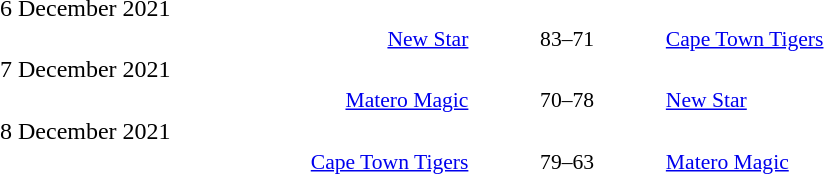<table style="width:100%;" cellspacing="1">
<tr>
<th width=25%></th>
<th width=2%></th>
<th width=6%></th>
<th width=2%></th>
<th width=25%></th>
</tr>
<tr>
<td>6 December 2021</td>
</tr>
<tr style=font-size:90%>
<td align=right><a href='#'>New Star</a> </td>
<td></td>
<td align=center>83–71</td>
<td></td>
<td> <a href='#'>Cape Town Tigers</a></td>
<td></td>
</tr>
<tr>
<td>7 December 2021</td>
</tr>
<tr style=font-size:90%>
<td align=right><a href='#'>Matero Magic</a> </td>
<td></td>
<td align=center>70–78</td>
<td></td>
<td> <a href='#'>New Star</a></td>
<td></td>
</tr>
<tr>
<td>8 December 2021</td>
</tr>
<tr style=font-size:90%>
<td align=right><a href='#'>Cape Town Tigers</a> </td>
<td></td>
<td align=center>79–63</td>
<td></td>
<td> <a href='#'>Matero Magic</a></td>
<td></td>
</tr>
<tr>
</tr>
<tr>
</tr>
</table>
